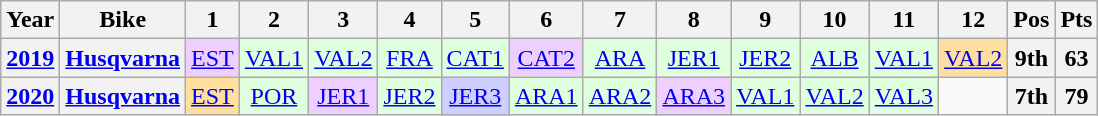<table class="wikitable" style="text-align:center;">
<tr>
<th>Year</th>
<th>Bike</th>
<th>1</th>
<th>2</th>
<th>3</th>
<th>4</th>
<th>5</th>
<th>6</th>
<th>7</th>
<th>8</th>
<th>9</th>
<th>10</th>
<th>11</th>
<th>12</th>
<th>Pos</th>
<th>Pts</th>
</tr>
<tr>
<th><a href='#'>2019</a></th>
<th><a href='#'>Husqvarna</a></th>
<td style="background:#efcfff;"><a href='#'>EST</a><br></td>
<td style="background:#dfffdf;"><a href='#'>VAL1</a><br></td>
<td style="background:#dfffdf;"><a href='#'>VAL2</a><br></td>
<td style="background:#dfffdf;"><a href='#'>FRA</a><br></td>
<td style="background:#dfffdf;"><a href='#'>CAT1</a><br></td>
<td style="background:#efcfff;"><a href='#'>CAT2</a><br></td>
<td style="background:#dfffdf;"><a href='#'>ARA</a><br></td>
<td style="background:#dfffdf;"><a href='#'>JER1</a><br></td>
<td style="background:#dfffdf;"><a href='#'>JER2</a><br></td>
<td style="background:#dfffdf;"><a href='#'>ALB</a><br></td>
<td style="background:#dfffdf;"><a href='#'>VAL1</a><br></td>
<td style="background:#ffdf9f;"><a href='#'>VAL2</a><br></td>
<th>9th</th>
<th>63</th>
</tr>
<tr>
<th><a href='#'>2020</a></th>
<th><a href='#'>Husqvarna</a></th>
<td style="background:#ffdf9f;"><a href='#'>EST</a><br></td>
<td style="background:#dfffdf;"><a href='#'>POR</a><br></td>
<td style="background:#efcfff;"><a href='#'>JER1</a><br></td>
<td style="background:#dfffdf;"><a href='#'>JER2</a><br></td>
<td style="background:#cfcfff;"><a href='#'>JER3</a><br></td>
<td style="background:#dfffdf;"><a href='#'>ARA1</a><br></td>
<td style="background:#dfffdf;"><a href='#'>ARA2</a><br></td>
<td style="background:#efcfff;"><a href='#'>ARA3</a><br></td>
<td style="background:#dfffdf;"><a href='#'>VAL1</a><br></td>
<td style="background:#dfffdf;"><a href='#'>VAL2</a><br></td>
<td style="background:#dfffdf;"><a href='#'>VAL3</a><br></td>
<td></td>
<th>7th</th>
<th>79</th>
</tr>
</table>
